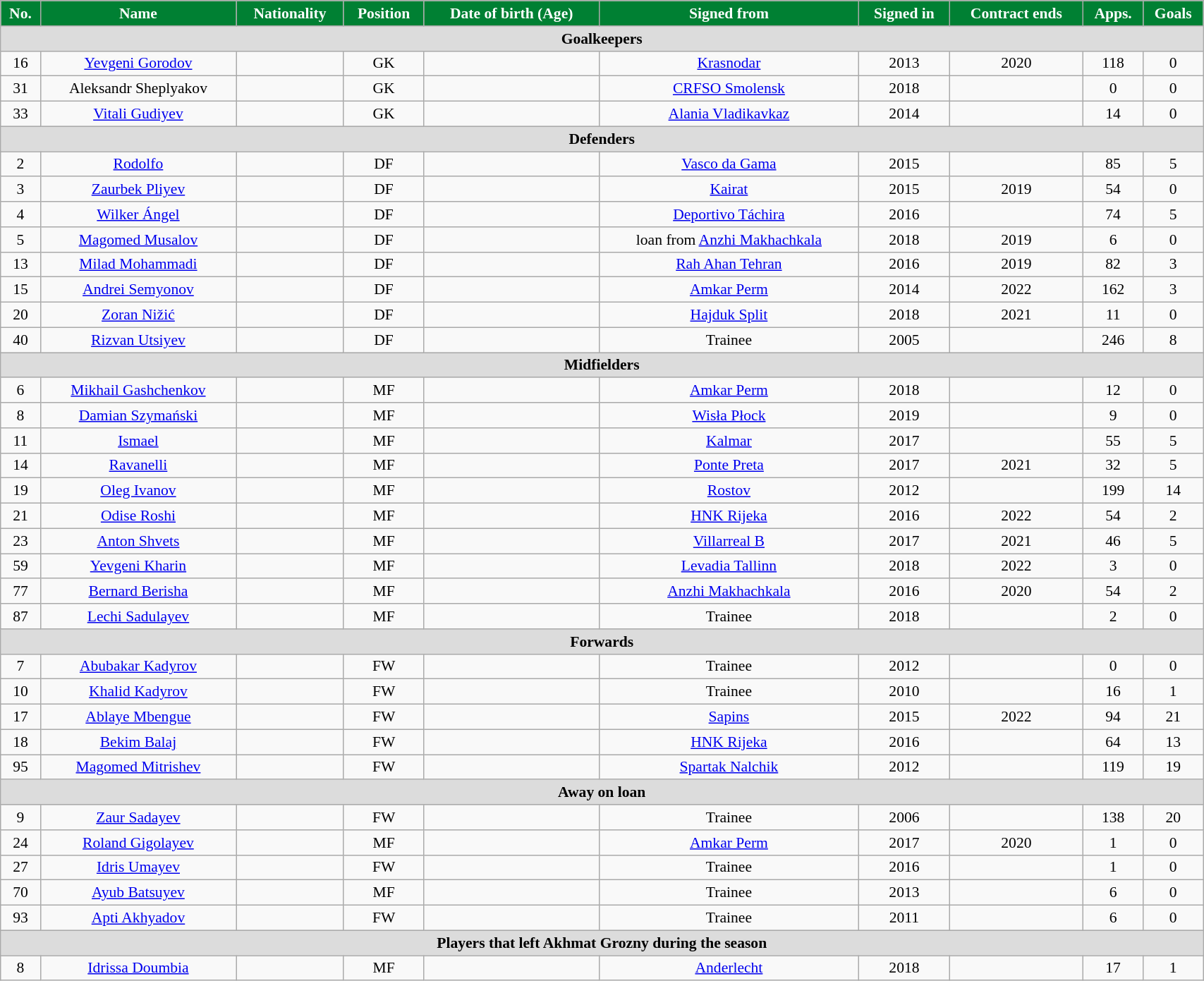<table class="wikitable"  style="text-align:center; font-size:90%; width:90%;">
<tr>
<th style="background:#008033; color:white; text-align:center;">No.</th>
<th style="background:#008033; color:white; text-align:center;">Name</th>
<th style="background:#008033; color:white; text-align:center;">Nationality</th>
<th style="background:#008033; color:white; text-align:center;">Position</th>
<th style="background:#008033; color:white; text-align:center;">Date of birth (Age)</th>
<th style="background:#008033; color:white; text-align:center;">Signed from</th>
<th style="background:#008033; color:white; text-align:center;">Signed in</th>
<th style="background:#008033; color:white; text-align:center;">Contract ends</th>
<th style="background:#008033; color:white; text-align:center;">Apps.</th>
<th style="background:#008033; color:white; text-align:center;">Goals</th>
</tr>
<tr>
<th colspan="11"  style="background:#dcdcdc; text-align:center;">Goalkeepers</th>
</tr>
<tr>
<td>16</td>
<td><a href='#'>Yevgeni Gorodov</a></td>
<td></td>
<td>GK</td>
<td></td>
<td><a href='#'>Krasnodar</a></td>
<td>2013</td>
<td>2020</td>
<td>118</td>
<td>0</td>
</tr>
<tr>
<td>31</td>
<td>Aleksandr Sheplyakov</td>
<td></td>
<td>GK</td>
<td></td>
<td><a href='#'>CRFSO Smolensk</a></td>
<td>2018</td>
<td></td>
<td>0</td>
<td>0</td>
</tr>
<tr>
<td>33</td>
<td><a href='#'>Vitali Gudiyev</a></td>
<td></td>
<td>GK</td>
<td></td>
<td><a href='#'>Alania Vladikavkaz</a></td>
<td>2014</td>
<td></td>
<td>14</td>
<td>0</td>
</tr>
<tr>
<th colspan="11"  style="background:#dcdcdc; text-align:center;">Defenders</th>
</tr>
<tr>
<td>2</td>
<td><a href='#'>Rodolfo</a></td>
<td></td>
<td>DF</td>
<td></td>
<td><a href='#'>Vasco da Gama</a></td>
<td>2015</td>
<td></td>
<td>85</td>
<td>5</td>
</tr>
<tr>
<td>3</td>
<td><a href='#'>Zaurbek Pliyev</a></td>
<td></td>
<td>DF</td>
<td></td>
<td><a href='#'>Kairat</a></td>
<td>2015</td>
<td>2019</td>
<td>54</td>
<td>0</td>
</tr>
<tr>
<td>4</td>
<td><a href='#'>Wilker Ángel</a></td>
<td></td>
<td>DF</td>
<td></td>
<td><a href='#'>Deportivo Táchira</a></td>
<td>2016</td>
<td></td>
<td>74</td>
<td>5</td>
</tr>
<tr>
<td>5</td>
<td><a href='#'>Magomed Musalov</a></td>
<td></td>
<td>DF</td>
<td></td>
<td>loan from <a href='#'>Anzhi Makhachkala</a></td>
<td>2018</td>
<td>2019</td>
<td>6</td>
<td>0</td>
</tr>
<tr>
<td>13</td>
<td><a href='#'>Milad Mohammadi</a></td>
<td></td>
<td>DF</td>
<td></td>
<td><a href='#'>Rah Ahan Tehran</a></td>
<td>2016</td>
<td>2019</td>
<td>82</td>
<td>3</td>
</tr>
<tr>
<td>15</td>
<td><a href='#'>Andrei Semyonov</a></td>
<td></td>
<td>DF</td>
<td></td>
<td><a href='#'>Amkar Perm</a></td>
<td>2014</td>
<td>2022</td>
<td>162</td>
<td>3</td>
</tr>
<tr>
<td>20</td>
<td><a href='#'>Zoran Nižić</a></td>
<td></td>
<td>DF</td>
<td></td>
<td><a href='#'>Hajduk Split</a></td>
<td>2018</td>
<td>2021</td>
<td>11</td>
<td>0</td>
</tr>
<tr>
<td>40</td>
<td><a href='#'>Rizvan Utsiyev</a></td>
<td></td>
<td>DF</td>
<td></td>
<td>Trainee</td>
<td>2005</td>
<td></td>
<td>246</td>
<td>8</td>
</tr>
<tr>
<th colspan="11"  style="background:#dcdcdc; text-align:center;">Midfielders</th>
</tr>
<tr>
<td>6</td>
<td><a href='#'>Mikhail Gashchenkov</a></td>
<td></td>
<td>MF</td>
<td></td>
<td><a href='#'>Amkar Perm</a></td>
<td>2018</td>
<td></td>
<td>12</td>
<td>0</td>
</tr>
<tr>
<td>8</td>
<td><a href='#'>Damian Szymański</a></td>
<td></td>
<td>MF</td>
<td></td>
<td><a href='#'>Wisła Płock</a></td>
<td>2019</td>
<td></td>
<td>9</td>
<td>0</td>
</tr>
<tr>
<td>11</td>
<td><a href='#'>Ismael</a></td>
<td></td>
<td>MF</td>
<td></td>
<td><a href='#'>Kalmar</a></td>
<td>2017</td>
<td></td>
<td>55</td>
<td>5</td>
</tr>
<tr>
<td>14</td>
<td><a href='#'>Ravanelli</a></td>
<td></td>
<td>MF</td>
<td></td>
<td><a href='#'>Ponte Preta</a></td>
<td>2017</td>
<td>2021</td>
<td>32</td>
<td>5</td>
</tr>
<tr>
<td>19</td>
<td><a href='#'>Oleg Ivanov</a></td>
<td></td>
<td>MF</td>
<td></td>
<td><a href='#'>Rostov</a></td>
<td>2012</td>
<td></td>
<td>199</td>
<td>14</td>
</tr>
<tr>
<td>21</td>
<td><a href='#'>Odise Roshi</a></td>
<td></td>
<td>MF</td>
<td></td>
<td><a href='#'>HNK Rijeka</a></td>
<td>2016</td>
<td>2022</td>
<td>54</td>
<td>2</td>
</tr>
<tr>
<td>23</td>
<td><a href='#'>Anton Shvets</a></td>
<td></td>
<td>MF</td>
<td></td>
<td><a href='#'>Villarreal B</a></td>
<td>2017</td>
<td>2021</td>
<td>46</td>
<td>5</td>
</tr>
<tr>
<td>59</td>
<td><a href='#'>Yevgeni Kharin</a></td>
<td></td>
<td>MF</td>
<td></td>
<td><a href='#'>Levadia Tallinn</a></td>
<td>2018</td>
<td>2022</td>
<td>3</td>
<td>0</td>
</tr>
<tr>
<td>77</td>
<td><a href='#'>Bernard Berisha</a></td>
<td></td>
<td>MF</td>
<td></td>
<td><a href='#'>Anzhi Makhachkala</a></td>
<td>2016</td>
<td>2020</td>
<td>54</td>
<td>2</td>
</tr>
<tr>
<td>87</td>
<td><a href='#'>Lechi Sadulayev</a></td>
<td></td>
<td>MF</td>
<td></td>
<td>Trainee</td>
<td>2018</td>
<td></td>
<td>2</td>
<td>0</td>
</tr>
<tr>
<th colspan="11"  style="background:#dcdcdc; text-align:center;">Forwards</th>
</tr>
<tr>
<td>7</td>
<td><a href='#'>Abubakar Kadyrov</a></td>
<td></td>
<td>FW</td>
<td></td>
<td>Trainee</td>
<td>2012</td>
<td></td>
<td>0</td>
<td>0</td>
</tr>
<tr>
<td>10</td>
<td><a href='#'>Khalid Kadyrov</a></td>
<td></td>
<td>FW</td>
<td></td>
<td>Trainee</td>
<td>2010</td>
<td></td>
<td>16</td>
<td>1</td>
</tr>
<tr>
<td>17</td>
<td><a href='#'>Ablaye Mbengue</a></td>
<td></td>
<td>FW</td>
<td></td>
<td><a href='#'>Sapins</a></td>
<td>2015</td>
<td>2022</td>
<td>94</td>
<td>21</td>
</tr>
<tr>
<td>18</td>
<td><a href='#'>Bekim Balaj</a></td>
<td></td>
<td>FW</td>
<td></td>
<td><a href='#'>HNK Rijeka</a></td>
<td>2016</td>
<td></td>
<td>64</td>
<td>13</td>
</tr>
<tr>
<td>95</td>
<td><a href='#'>Magomed Mitrishev</a></td>
<td></td>
<td>FW</td>
<td></td>
<td><a href='#'>Spartak Nalchik</a></td>
<td>2012</td>
<td></td>
<td>119</td>
<td>19</td>
</tr>
<tr>
<th colspan="11"  style="background:#dcdcdc; text-align:center;">Away on loan</th>
</tr>
<tr>
<td>9</td>
<td><a href='#'>Zaur Sadayev</a></td>
<td></td>
<td>FW</td>
<td></td>
<td>Trainee</td>
<td>2006</td>
<td></td>
<td>138</td>
<td>20</td>
</tr>
<tr>
<td>24</td>
<td><a href='#'>Roland Gigolayev</a></td>
<td></td>
<td>MF</td>
<td></td>
<td><a href='#'>Amkar Perm</a></td>
<td>2017</td>
<td>2020</td>
<td>1</td>
<td>0</td>
</tr>
<tr>
<td>27</td>
<td><a href='#'>Idris Umayev</a></td>
<td></td>
<td>FW</td>
<td></td>
<td>Trainee</td>
<td>2016</td>
<td></td>
<td>1</td>
<td>0</td>
</tr>
<tr>
<td>70</td>
<td><a href='#'>Ayub Batsuyev</a></td>
<td></td>
<td>MF</td>
<td></td>
<td>Trainee</td>
<td>2013</td>
<td></td>
<td>6</td>
<td>0</td>
</tr>
<tr>
<td>93</td>
<td><a href='#'>Apti Akhyadov</a></td>
<td></td>
<td>FW</td>
<td></td>
<td>Trainee</td>
<td>2011</td>
<td></td>
<td>6</td>
<td>0</td>
</tr>
<tr>
<th colspan="11"  style="background:#dcdcdc; text-align:center;">Players that left Akhmat Grozny during the season</th>
</tr>
<tr>
<td>8</td>
<td><a href='#'>Idrissa Doumbia</a></td>
<td></td>
<td>MF</td>
<td></td>
<td><a href='#'>Anderlecht</a></td>
<td>2018</td>
<td></td>
<td>17</td>
<td>1</td>
</tr>
</table>
